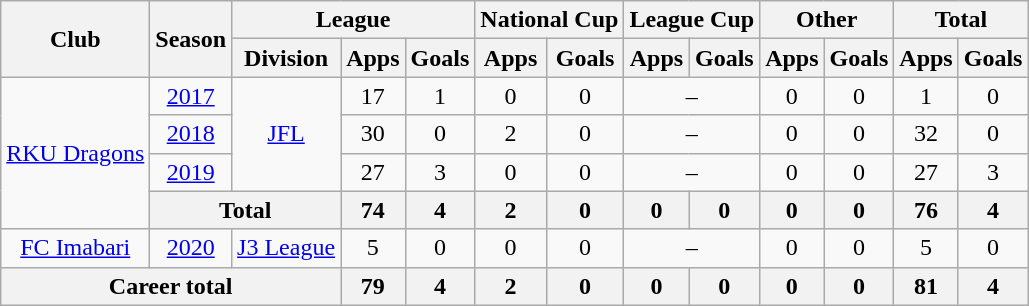<table class="wikitable" style="text-align: center">
<tr>
<th rowspan="2">Club</th>
<th rowspan="2">Season</th>
<th colspan="3">League</th>
<th colspan="2">National Cup</th>
<th colspan="2">League Cup</th>
<th colspan="2">Other</th>
<th colspan="2">Total</th>
</tr>
<tr>
<th>Division</th>
<th>Apps</th>
<th>Goals</th>
<th>Apps</th>
<th>Goals</th>
<th>Apps</th>
<th>Goals</th>
<th>Apps</th>
<th>Goals</th>
<th>Apps</th>
<th>Goals</th>
</tr>
<tr>
<td rowspan="4"><a href='#'>RKU Dragons</a></td>
<td><a href='#'>2017</a></td>
<td rowspan="3"><a href='#'>JFL</a></td>
<td>17</td>
<td>1</td>
<td>0</td>
<td>0</td>
<td colspan="2">–</td>
<td>0</td>
<td>0</td>
<td>1</td>
<td>0</td>
</tr>
<tr>
<td><a href='#'>2018</a></td>
<td>30</td>
<td>0</td>
<td>2</td>
<td>0</td>
<td colspan="2">–</td>
<td>0</td>
<td>0</td>
<td>32</td>
<td>0</td>
</tr>
<tr>
<td><a href='#'>2019</a></td>
<td>27</td>
<td>3</td>
<td>0</td>
<td>0</td>
<td colspan="2">–</td>
<td>0</td>
<td>0</td>
<td>27</td>
<td>3</td>
</tr>
<tr>
<th colspan=2>Total</th>
<th>74</th>
<th>4</th>
<th>2</th>
<th>0</th>
<th>0</th>
<th>0</th>
<th>0</th>
<th>0</th>
<th>76</th>
<th>4</th>
</tr>
<tr>
<td><a href='#'>FC Imabari</a></td>
<td><a href='#'>2020</a></td>
<td><a href='#'>J3 League</a></td>
<td>5</td>
<td>0</td>
<td>0</td>
<td>0</td>
<td colspan="2">–</td>
<td>0</td>
<td>0</td>
<td>5</td>
<td>0</td>
</tr>
<tr>
<th colspan=3>Career total</th>
<th>79</th>
<th>4</th>
<th>2</th>
<th>0</th>
<th>0</th>
<th>0</th>
<th>0</th>
<th>0</th>
<th>81</th>
<th>4</th>
</tr>
</table>
